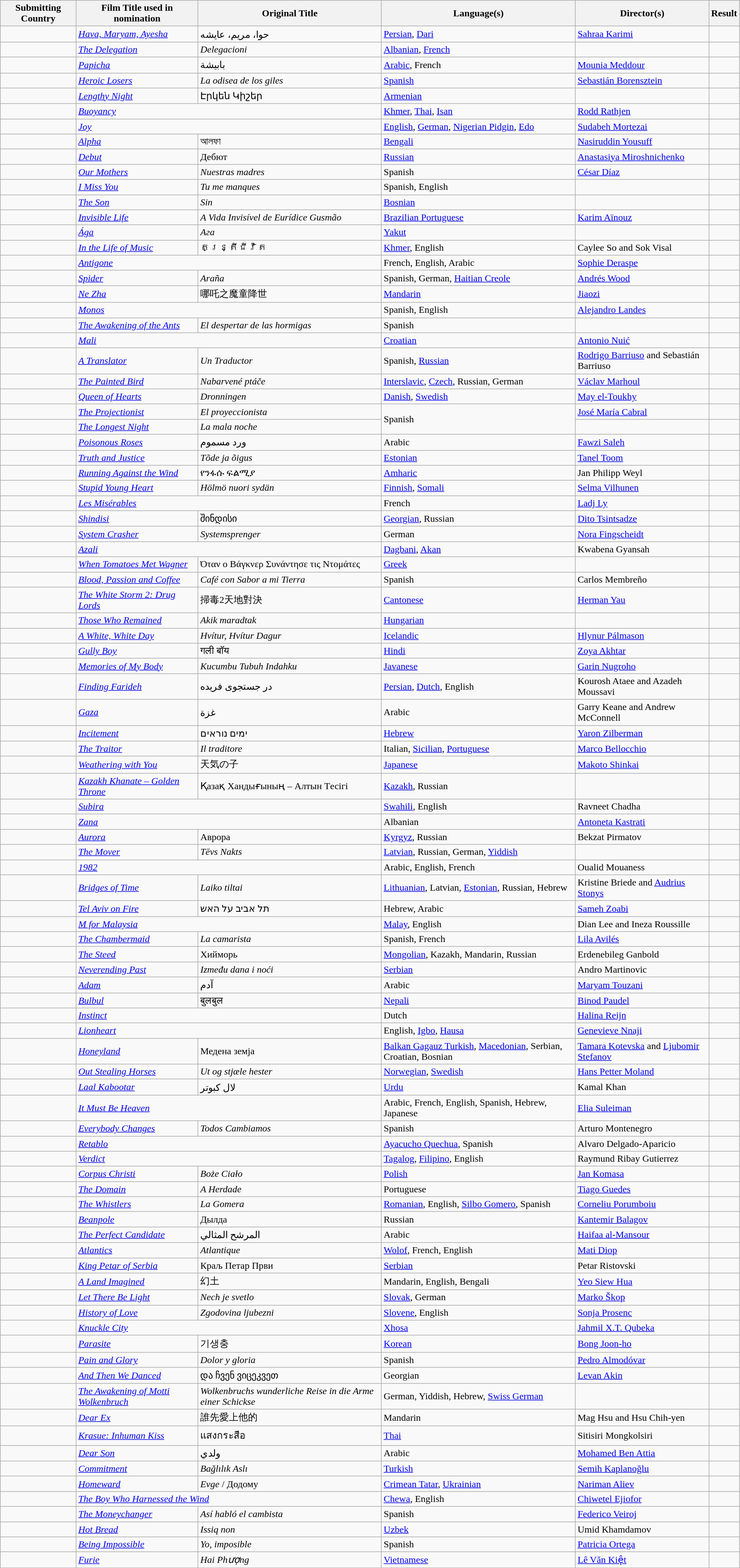<table class="wikitable sortable" width="98%" style="background:#f">
<tr>
<th>Submitting Country</th>
<th>Film Title used in nomination</th>
<th>Original Title</th>
<th>Language(s)</th>
<th>Director(s)</th>
<th>Result</th>
</tr>
<tr>
<td data-sort-value="Afghanistan"></td>
<td data-sort-value="Hava, Maryam, Ayesha"><em><a href='#'>Hava, Maryam, Ayesha</a></em></td>
<td data-sort-value="Hava, Maryam, Ayesha">حوا، مریم، عایشه</td>
<td><a href='#'>Persian</a>, <a href='#'>Dari</a></td>
<td data-sort-value="Karimi, Sahraa"><a href='#'>Sahraa Karimi</a></td>
<td></td>
</tr>
<tr>
<td data-sort-value="Albania"></td>
<td data-sort-value="Delegation, The"><em><a href='#'>The Delegation</a></em></td>
<td data-sort-value="Delegacioni"><em>Delegacioni</em></td>
<td><a href='#'>Albanian</a>, <a href='#'>French</a></td>
<td data-sort-value="Alimani, Bujar"></td>
<td></td>
</tr>
<tr>
<td data-sort-value="Algeria"></td>
<td data-sort-value="Papicha"><em><a href='#'>Papicha</a></em></td>
<td data-sort-value="Papicha">بابيشة</td>
<td><a href='#'>Arabic</a>, French</td>
<td data-sort-value="Meddour, Mounia"><a href='#'>Mounia Meddour</a></td>
<td></td>
</tr>
<tr>
<td data-sort-value="Argentina"></td>
<td data-sort-value=Heroic Losers"><em><a href='#'>Heroic Losers</a></em></td>
<td data-sort-value="Odisea de los giles, La"><em>La odisea de los giles</em></td>
<td><a href='#'>Spanish</a></td>
<td data-sort-value="Borensztein, Sebastian"><a href='#'>Sebastián Borensztein</a></td>
<td></td>
</tr>
<tr>
<td data-sort-value="Armenia"></td>
<td data-sort-value="Lengthy Night"><em><a href='#'>Lengthy Night</a></em></td>
<td data-sort-value="Erken Kisher">Էրկեն Կիշեր</td>
<td><a href='#'>Armenian</a></td>
<td data-sort-value="Baghdasaryan, Edgar"></td>
<td></td>
</tr>
<tr>
<td data-sort-value="Australia"></td>
<td colspan="2" data-sort-value="Buoyancy"><em><a href='#'>Buoyancy</a></em></td>
<td><a href='#'>Khmer</a>, <a href='#'>Thai</a>, <a href='#'>Isan</a></td>
<td data-sort-value="Rathjen, Rodd"><a href='#'>Rodd Rathjen</a></td>
<td></td>
</tr>
<tr>
<td data-sort-value="Austria"></td>
<td colspan="2" data-sort-value="Joy"><em><a href='#'>Joy</a></em></td>
<td><a href='#'>English</a>, <a href='#'>German</a>, <a href='#'>Nigerian Pidgin</a>, <a href='#'>Edo</a></td>
<td data-sort-value="Mortezai, Sudabeh"><a href='#'>Sudabeh Mortezai</a></td>
<td></td>
</tr>
<tr>
<td data-sort-value="Bangladesh "></td>
<td data-sort-value="Alpha"><em><a href='#'>Alpha</a></em></td>
<td data-sort-value="Alpha">আলফা</td>
<td><a href='#'>Bengali</a></td>
<td data-sort-value="Yousuff , Nasiruddin"><a href='#'>Nasiruddin Yousuff</a></td>
<td></td>
</tr>
<tr>
<td data-sort-value="Belarus"></td>
<td data-sort-value="Debut"><em><a href='#'>Debut</a></em></td>
<td data-sort-value="Осkар">Дебют</td>
<td><a href='#'>Russian</a></td>
<td data-sort-value="Miroshnichenko, Anastasiya"><a href='#'>Anastasiya Miroshnichenko</a></td>
<td></td>
</tr>
<tr>
<td data-sort-value="Belgium"></td>
<td data-sort-value="Our Mothers"><em><a href='#'>Our Mothers</a></em></td>
<td data-sort-value="Nuestras madres"><em>Nuestras madres</em></td>
<td>Spanish</td>
<td data-sort-value="Diaz, Cesar"><a href='#'>César Díaz</a></td>
<td></td>
</tr>
<tr>
<td data-sort-value="Bolivia"></td>
<td data-sort-value="I Miss You"><em><a href='#'>I Miss You</a></em></td>
<td data-sort-value="Tu me manques"><em>Tu me manques</em></td>
<td>Spanish, English</td>
<td data-sort-value="Bellott, Rodrigo"></td>
<td></td>
</tr>
<tr>
<td data-sort-value="Bosnia and Herzegovina"></td>
<td data-sort-value="Son, The"><em><a href='#'>The Son</a></em></td>
<td data-sort-value="Sin"><em>Sin</em></td>
<td><a href='#'>Bosnian</a></td>
<td data-sort-value="Tanovic, Ines"></td>
<td></td>
</tr>
<tr>
<td data-sort-value="Brazil"></td>
<td data-sort-value="Invisible Life Of Eurídice Gusmao, The"><em><a href='#'>Invisible Life</a></em></td>
<td data-sort-value="Vida invisivel de Euridice Gusmao, A"><em>A Vida Invisível de Eurídice Gusmão</em></td>
<td><a href='#'>Brazilian Portuguese</a></td>
<td data-sort-value="Ainouz, Karim"><a href='#'>Karim Aïnouz</a></td>
<td></td>
</tr>
<tr>
<td data-sort-value="Bulgaria"></td>
<td data-sort-value="Aga"><em><a href='#'>Ága</a></em></td>
<td data-sort-value="Aga"><em>Ага</em></td>
<td><a href='#'>Yakut</a></td>
<td data-sort-value="Lazarov, Milko"></td>
<td></td>
</tr>
<tr>
<td data-sort-value="Cambodia"></td>
<td data-sort-value="In the Life of Music"><em><a href='#'>In the Life of Music</a></em></td>
<td data-sort-value="In the Life of Music">តន្រ្តីជីវិត</td>
<td><a href='#'>Khmer</a>, English</td>
<td data-sort-value="So, Visal">Caylee So and Sok Visal</td>
<td></td>
</tr>
<tr>
<td data-sort-value="Canada"></td>
<td colspan="2" data-sort-value="Antigone"><em><a href='#'>Antigone</a></em></td>
<td>French, English, Arabic</td>
<td data-sort-value="Deraspe, Sophie"><a href='#'>Sophie Deraspe</a></td>
<td></td>
</tr>
<tr>
<td data-sort-value="Chile"></td>
<td data-sort-value="Spider"><em><a href='#'>Spider</a></em></td>
<td data-sort-value="Arana"><em>Araña</em></td>
<td>Spanish, German, <a href='#'>Haitian Creole</a></td>
<td data-sort-value="Wood, Andres"><a href='#'>Andrés Wood</a></td>
<td></td>
</tr>
<tr>
<td data-sort-value="China"></td>
<td data-sort-value="Ne Zha"><em><a href='#'>Ne Zha</a></em></td>
<td data-sort-value="Nézhā zhī Mótóng Jiàngshì">哪吒之魔童降世</td>
<td><a href='#'>Mandarin</a></td>
<td data-sort-value="Jiaozi"><a href='#'>Jiaozi</a></td>
<td></td>
</tr>
<tr>
<td data-sort-value="Colombia"></td>
<td colspan="2" data-sort-value="Monos"><em><a href='#'>Monos</a></em></td>
<td>Spanish, English</td>
<td data-sort-value="Landes, Alejandro"><a href='#'>Alejandro Landes</a></td>
<td></td>
</tr>
<tr>
<td data-sort-value="Costa Rica"></td>
<td data-sort-value="Awakening of the Ants, The"><em><a href='#'>The Awakening of the Ants</a></em></td>
<td data-sort-value="Despertar de las hormigas, El"><em>El despertar de las hormigas</em></td>
<td>Spanish</td>
<td data-sort-value="Sudasassi, Antonella"></td>
<td></td>
</tr>
<tr>
<td data-sort-value="Croatia"></td>
<td colspan="2" data-sort-value="Mali"><em><a href='#'>Mali</a></em></td>
<td><a href='#'>Croatian</a></td>
<td data-sort-value="Nuic, Antonio"><a href='#'>Antonio Nuić</a></td>
<td></td>
</tr>
<tr>
<td data-sort-value="Cuba"></td>
<td data-sort-value="Translator, A"><em><a href='#'>A Translator</a></em></td>
<td data-sort-value="Traductor, Un"><em>Un Traductor</em></td>
<td>Spanish, <a href='#'>Russian</a></td>
<td data-sort-value="Barriuso, Rodrigo"><a href='#'>Rodrigo Barriuso</a> and Sebastián Barriuso</td>
<td></td>
</tr>
<tr>
<td data-sort-value="Czech Republic"></td>
<td data-sort-value="Painted Bird, The"><em><a href='#'>The Painted Bird</a></em></td>
<td data-sort-value="Nabarvene ptace"><em>Nabarvené ptáče</em></td>
<td><a href='#'>Interslavic</a>, <a href='#'>Czech</a>, Russian, German</td>
<td data-sort-value="Marhoul, Vaclav"><a href='#'>Václav Marhoul</a></td>
<td></td>
</tr>
<tr>
<td data-sort-value="Denmark"></td>
<td data-sort-value="Queen of Hearts"><em><a href='#'>Queen of Hearts</a></em></td>
<td data-sort-value="Dronningen"><em>Dronningen</em></td>
<td><a href='#'>Danish</a>, <a href='#'>Swedish</a></td>
<td data-sort-value="Toukhy, May"><a href='#'>May el-Toukhy</a></td>
<td></td>
</tr>
<tr>
<td data-sort-value="Dominican Republic"></td>
<td data-sort-value="Projectionist, The"><em><a href='#'>The Projectionist</a></em></td>
<td data-sort-value="Proyeccionista, El"><em>El proyeccionista</em></td>
<td rowspan="2">Spanish</td>
<td data-sort-value="Cabral, Jose Maria"><a href='#'>José María Cabral</a></td>
<td></td>
</tr>
<tr>
<td data-sort-value="Ecuador"></td>
<td data-sort-value="Longest Night, The"><em><a href='#'>The Longest Night</a></em></td>
<td data-sort-value="Mala noche, La"><em>La mala noche</em></td>
<td data-sort-value="Calvache, Gabriela"></td>
<td></td>
</tr>
<tr>
<td data-sort-value="Egypt"></td>
<td data-sort-value="Poisonous Roses"><em><a href='#'>Poisonous Roses</a></em></td>
<td data-sort-value="Poisonous Roses">ورد مسموم</td>
<td>Arabic</td>
<td data-sort-value="Saleh, Fawzi"><a href='#'>Fawzi Saleh</a></td>
<td></td>
</tr>
<tr>
<td data-sort-value="Estonia"></td>
<td data-sort-value="Truth and Justice"><em><a href='#'>Truth and Justice</a></em></td>
<td data-sort-value="Tode ja oigus"><em>Tõde ja õigus</em></td>
<td><a href='#'>Estonian</a></td>
<td data-sort-value="Toom, Tanel"><a href='#'>Tanel Toom</a></td>
<td></td>
</tr>
<tr>
<td data-sort-value="Ethiopia"></td>
<td data-sort-value="Running Against the Wind"><em><a href='#'>Running Against the Wind</a></em></td>
<td data-sort-value="Yenifasu Filmya">የንፋሱ ፍልሚያ</td>
<td><a href='#'>Amharic</a></td>
<td data-sort-value="Weyl, Jan Philipp">Jan Philipp Weyl</td>
<td></td>
</tr>
<tr>
<td data-sort-value="Finland"></td>
<td data-sort-value="Stupid Young Heart"><em><a href='#'>Stupid Young Heart</a></em></td>
<td data-sort-value="Holmo nuori sydan"><em>Hölmö nuori sydän</em></td>
<td><a href='#'>Finnish</a>, <a href='#'>Somali</a></td>
<td data-sort-value="Vilhunen, Selma"><a href='#'>Selma Vilhunen</a></td>
<td></td>
</tr>
<tr>
<td data-sort-value="France"></td>
<td colspan="2" data-sort-value="Miserables, Les"><em><a href='#'>Les Misérables</a></em></td>
<td>French</td>
<td data-sort-value="Ly, Ladj"><a href='#'>Ladj Ly</a></td>
<td></td>
</tr>
<tr>
<td data-sort-value="Georgia"></td>
<td data-sort-value="Shindisi"><em><a href='#'>Shindisi</a></em></td>
<td data-sort-value="Shindisi">შინდისი</td>
<td><a href='#'>Georgian</a>, Russian</td>
<td data-sort-value="Tsintsadze, Dito"><a href='#'>Dito Tsintsadze</a></td>
<td></td>
</tr>
<tr>
<td data-sort-value="Germany"></td>
<td data-sort-value="System Crasher"><em><a href='#'>System Crasher</a></em></td>
<td data-sort-value="Systemsprenger"><em>Systemsprenger</em></td>
<td>German</td>
<td data-sort-value="Fingscheidt, Nora"><a href='#'>Nora Fingscheidt</a></td>
<td></td>
</tr>
<tr>
<td data-sort-value="Ghana"></td>
<td colspan="2" data-sort-value="Azali"><em><a href='#'>Azali</a></em></td>
<td><a href='#'>Dagbani</a>, <a href='#'>Akan</a></td>
<td data-sort-value="Gyansah, Kwabena">Kwabena Gyansah</td>
<td></td>
</tr>
<tr>
<td data-sort-value="Greece"></td>
<td data-sort-value="When Tomatoes Met Wagner"><em><a href='#'>When Tomatoes Met Wagner</a></em></td>
<td data-sort-value="Otan o Wagner Sinantise tis Ntomates">Όταν ο Βάγκνερ Συνάντησε τις Ντομάτες</td>
<td><a href='#'>Greek</a></td>
<td data-sort-value="Economou, Marianna"></td>
<td></td>
</tr>
<tr>
<td data-sort-value="Honduras"></td>
<td data-sort-value="Blood, Passion and Coffee"><em><a href='#'>Blood, Passion and Coffee</a></em></td>
<td data-sort-value="Café con Sabor a mi Tierra"><em>Café con Sabor a mi Tierra</em></td>
<td>Spanish</td>
<td data-sort-value="Membreño, Carlos">Carlos Membreño</td>
<td></td>
</tr>
<tr>
<td data-sort-value="Hong Kong"></td>
<td data-sort-value="White Storm 2 Drug Lords"><em><a href='#'>The White Storm 2: Drug Lords</a></em></td>
<td data-sort-value="White Storm 2 Drug Lords">掃毒2天地對決</td>
<td><a href='#'>Cantonese</a></td>
<td data-sort-value="Yau, Herman"><a href='#'>Herman Yau</a></td>
<td></td>
</tr>
<tr>
<td data-sort-value="Hungary"></td>
<td data-sort-value="Those Who Remained"><em><a href='#'>Those Who Remained</a></em></td>
<td data-sort-value="Akik maradtak"><em>Akik maradtak</em></td>
<td><a href='#'>Hungarian</a></td>
<td data-sort-value="Toth, Barnabas"></td>
<td></td>
</tr>
<tr>
<td data-sort-value="Iceland"></td>
<td data-sort-value="White, White Day, A"><em><a href='#'>A White, White Day</a></em></td>
<td data-sort-value="Hvitur, Hvitur Dagur"><em>Hvítur, Hvítur Dagur</em></td>
<td><a href='#'>Icelandic</a></td>
<td data-sort-value="Palmason, Hlynur"><a href='#'>Hlynur Pálmason</a></td>
<td></td>
</tr>
<tr>
<td data-sort-value="India"></td>
<td data-sort-value="Gully Boy"><em><a href='#'>Gully Boy</a></em></td>
<td data-sort-value="Gully Boy">गली बॉय</td>
<td><a href='#'>Hindi</a></td>
<td data-sort-value="Zoya Akhtar"><a href='#'>Zoya Akhtar</a></td>
<td></td>
</tr>
<tr>
<td data-sort-value="Indonesia"></td>
<td data-sort-value="Memories of My Body"><em><a href='#'>Memories of My Body</a></em></td>
<td data-sort-value="Kucumbu Tubuh Indahku"><em>Kucumbu Tubuh Indahku</em></td>
<td><a href='#'>Javanese</a></td>
<td data-sort-value="Nugroho, Garin"><a href='#'>Garin Nugroho</a></td>
<td></td>
</tr>
<tr>
<td data-sort-value="Iran"></td>
<td data-sort-value="Finding Farideh"><em><a href='#'>Finding Farideh</a></em></td>
<td data-sort-value="Finding Farideh">در جستجوی فریده</td>
<td><a href='#'>Persian</a>, <a href='#'>Dutch</a>, English</td>
<td data-sort-value="Ataee, Kourosh">Kourosh Ataee and Azadeh Moussavi</td>
<td></td>
</tr>
<tr>
<td data-sort-value="Ireland"></td>
<td data-sort-value="Gaza"><em><a href='#'>Gaza</a></em></td>
<td data-sort-value="Gaza">غزة</td>
<td>Arabic</td>
<td data-sort-value="Keane, Garry">Garry Keane and Andrew McConnell</td>
<td></td>
</tr>
<tr>
<td data-sort-value="Israel"></td>
<td data-sort-value="Incitement"><em><a href='#'>Incitement</a></em></td>
<td data-sort-value="Incitement">ימים נוראים</td>
<td><a href='#'>Hebrew</a></td>
<td data-sort-value="Zilberman, Yaron"><a href='#'>Yaron Zilberman</a></td>
<td></td>
</tr>
<tr>
<td data-sort-value="Italy"></td>
<td data-sort-value="Traitor, The"><em><a href='#'>The Traitor</a></em></td>
<td data-sort-value="Traitor, The"><em>Il traditore</em></td>
<td>Italian, <a href='#'>Sicilian</a>, <a href='#'>Portuguese</a></td>
<td data-sort-value="Bellocchio, Marco"><a href='#'>Marco Bellocchio</a></td>
<td></td>
</tr>
<tr>
<td data-sort-value="Japan"></td>
<td data-sort-value="Weathering with You"><em><a href='#'>Weathering with You</a></em></td>
<td data-sort-value="Tenki no Ko">天気の子</td>
<td><a href='#'>Japanese</a></td>
<td data-sort-value="Shinkai, Makoto"><a href='#'>Makoto Shinkai</a></td>
<td></td>
</tr>
<tr>
<td data-sort-value="Kazakhstan"></td>
<td data-sort-value="Kazakh Khanate – Golden Throne"><em><a href='#'>Kazakh Khanate – Golden Throne</a></em></td>
<td data-sort-value="Kazakh Khanate - Golden Throne">Қазақ Xандығының – Aлтын Tесігі</td>
<td><a href='#'>Kazakh</a>, Russian</td>
<td data-sort-value="Abdrashev, Rustem"></td>
<td></td>
</tr>
<tr>
<td data-sort-value="Kenya"></td>
<td colspan="2" data-sort-value="Subira"><em><a href='#'>Subira</a></em></td>
<td><a href='#'>Swahili</a>, English</td>
<td data-sort-value="Chadha, Ravneet">Ravneet Chadha</td>
<td></td>
</tr>
<tr>
<td data-sort-value="Kosovo"></td>
<td colspan="2" data-sort-value="Zana"><em><a href='#'>Zana</a></em></td>
<td>Albanian</td>
<td data-sort-value="Kastrati, Antoneta"><a href='#'>Antoneta Kastrati</a></td>
<td></td>
</tr>
<tr>
<td data-sort-value="Kyrgyzstan"></td>
<td data-sort-value="Aurora"><em><a href='#'>Aurora</a></em></td>
<td data-sort-value="Aurora">Аврора</td>
<td><a href='#'>Kyrgyz</a>, Russian</td>
<td data-sort-value="Pirmatov, Bekzat">Bekzat Pirmatov</td>
<td></td>
</tr>
<tr>
<td data-sort-value="Latvia"></td>
<td data-sort-value="Mover, The"><em><a href='#'>The Mover</a></em></td>
<td data-sort-value="Tevs Nakts"><em>Tēvs Nakts</em></td>
<td><a href='#'>Latvian</a>, Russian, German, <a href='#'>Yiddish</a></td>
<td data-sort-value="Simanis, Davis"></td>
<td></td>
</tr>
<tr>
<td data-sort-value="Lebanon"></td>
<td colspan="2" data-sort-value="Nineteen eighty-two"><em><a href='#'>1982</a></em></td>
<td>Arabic, English, French</td>
<td data-sort-value="Mouaness, Oualid">Oualid Mouaness</td>
<td></td>
</tr>
<tr>
<td data-sort-value="Lithuania"></td>
<td data-sort-value="Bridges of Time"><em><a href='#'>Bridges of Time</a></em></td>
<td data-sort-value="Laiko tiltai"><em>Laiko tiltai</em></td>
<td><a href='#'>Lithuanian</a>, Latvian, <a href='#'>Estonian</a>, Russian, Hebrew</td>
<td data-sort-value="Briede, Kristine">Kristine Briede and <a href='#'>Audrius Stonys</a></td>
<td></td>
</tr>
<tr>
<td data-sort-value="Luxembourg"></td>
<td data-sort-value="Tel Aviv on Fire"><em><a href='#'>Tel Aviv on Fire</a></em></td>
<td data-sort-value="Tel Aviv Al Ha'Esh">תל אביב על האש</td>
<td>Hebrew, Arabic</td>
<td data-sort-value="Zoabi, Sameh"><a href='#'>Sameh Zoabi</a></td>
<td></td>
</tr>
<tr>
<td data-sort-value="Malaysia"></td>
<td colspan="2" data-sort-value="M for Malaysia"><em><a href='#'>M for Malaysia</a></em></td>
<td><a href='#'>Malay</a>, English</td>
<td data-sort-value="Lee, Dian">Dian Lee and Ineza Roussille</td>
<td></td>
</tr>
<tr>
<td data-sort-value="Mexico"></td>
<td data-sort-value="Chambermaid, The"><em><a href='#'>The Chambermaid</a></em></td>
<td data-sort-value="Camarista, La"><em>La camarista</em></td>
<td>Spanish, French</td>
<td data-sort-value="Aviles, Lila"><a href='#'>Lila Avilés</a></td>
<td></td>
</tr>
<tr>
<td data-sort-value="Mongolia"></td>
<td data-sort-value="Steed, The"><em><a href='#'>The Steed</a></em></td>
<td data-sort-value="Khiimori">Хийморь</td>
<td><a href='#'>Mongolian</a>, Kazakh, Mandarin, Russian</td>
<td data-sort-value="Ganbold, Erdenebileg">Erdenebileg Ganbold</td>
<td></td>
</tr>
<tr>
<td data-sort-value="Montenegro"></td>
<td data-sort-value="Neverending Past"><em><a href='#'>Neverending Past</a></em></td>
<td data-sort-value="Izmedu dana i noci"><em>Između dana i noći</em></td>
<td><a href='#'>Serbian</a></td>
<td data-sort-value="Martinovic, Andro">Andro Martinovic</td>
<td></td>
</tr>
<tr>
<td data-sort-value="Morocco"></td>
<td data-sort-value="Adam"><em><a href='#'>Adam</a></em></td>
<td data-sort-value="Adam">آدم</td>
<td>Arabic</td>
<td data-sort-value="Touzani, Maryam"><a href='#'>Maryam Touzani</a></td>
<td></td>
</tr>
<tr>
<td data-sort-value="Nepal"></td>
<td data-sort-value="Bulbul"><em><a href='#'>Bulbul</a></em></td>
<td data-sort-value="Bulbul">बुलबुल</td>
<td><a href='#'>Nepali</a></td>
<td data-sort-value="Paudel, Binod"><a href='#'>Binod Paudel</a></td>
<td></td>
</tr>
<tr>
<td data-sort-value="Netherlands"></td>
<td colspan="2" data-sort-value="Instinct"><em><a href='#'>Instinct</a></em></td>
<td>Dutch</td>
<td data-sort-value="Reijn, Halina"><a href='#'>Halina Reijn</a></td>
<td></td>
</tr>
<tr>
<td data-sort-value="Nigeria"></td>
<td colspan="2" data-sort-value="Lionheart"><em><a href='#'>Lionheart</a></em></td>
<td>English, <a href='#'>Igbo</a>, <a href='#'>Hausa</a></td>
<td data-sort-value="Nnaji, Genevieve"><a href='#'>Genevieve Nnaji</a></td>
<td></td>
</tr>
<tr>
<td data-sort-value="North Macedonia"></td>
<td data-sort-value="Honeyland"><em><a href='#'>Honeyland</a></em></td>
<td data-sort-value="Medena zemja">Медена земја</td>
<td><a href='#'>Balkan Gagauz Turkish</a>, <a href='#'>Macedonian</a>, Serbian, Croatian, Bosnian</td>
<td data-sort-value="Kotevska, Tamara"><a href='#'>Tamara Kotevska</a> and <a href='#'>Ljubomir Stefanov</a></td>
<td></td>
</tr>
<tr>
<td data-sort-value="Norway"></td>
<td data-sort-value="Out Stealing Horses"><em><a href='#'>Out Stealing Horses</a></em></td>
<td data-sort-value="Ut og stjaele hester"><em>Ut og stjæle hester</em></td>
<td><a href='#'>Norwegian</a>, <a href='#'>Swedish</a></td>
<td data-sort-value="Moland, Hans Petter"><a href='#'>Hans Petter Moland</a></td>
<td></td>
</tr>
<tr>
<td data-sort-value="Pakistan"></td>
<td data-sort-value="Laal Kabootar"><em><a href='#'>Laal Kabootar</a></em></td>
<td data-sort-value=>لال کبوتر</td>
<td><a href='#'>Urdu</a></td>
<td data-sort-value="Khan, Kamal">Kamal Khan</td>
<td></td>
</tr>
<tr>
<td data-sort-value="Palestine"></td>
<td colspan="2" data-sort-value="It Must Be Heaven"><em><a href='#'>It Must Be Heaven</a></em></td>
<td>Arabic, French, English, Spanish, Hebrew, Japanese</td>
<td data-sort-value="Suleiman, Elia"><a href='#'>Elia Suleiman</a></td>
<td></td>
</tr>
<tr>
<td data-sort-value="Panama"></td>
<td data-sort-value="Everybody Changes"><em><a href='#'>Everybody Changes</a></em></td>
<td data-sort-value="Todos Cambiamos"><em>Todos Cambiamos</em></td>
<td>Spanish</td>
<td data-sort-value="Montenegro, Arturo">Arturo Montenegro</td>
<td></td>
</tr>
<tr>
<td data-sort-value="Peru"></td>
<td colspan="2" data-sort-value="Retablo"><em><a href='#'>Retablo</a></em></td>
<td><a href='#'>Ayacucho Quechua</a>, Spanish</td>
<td data-sort-value="Delgado-Aparicio, Alvaro">Alvaro Delgado-Aparicio</td>
<td></td>
</tr>
<tr>
<td data-sort-value="Philippines"></td>
<td colspan="2" data-sort-value="Verdict"><em><a href='#'>Verdict</a></em></td>
<td><a href='#'>Tagalog</a>, <a href='#'>Filipino</a>, English</td>
<td data-sort-value="Gutierrez, Raymund Ribay">Raymund Ribay Gutierrez</td>
<td></td>
</tr>
<tr>
<td data-sort-value="Poland"></td>
<td data-sort-value="Corpus Christi"><em><a href='#'>Corpus Christi</a></em></td>
<td data-sort-value="Boze Cialo"><em>Boże Ciało</em></td>
<td><a href='#'>Polish</a></td>
<td data-sort-value="Komasa, Jan"><a href='#'>Jan Komasa</a></td>
<td></td>
</tr>
<tr>
<td data-sort-value="Portugal"></td>
<td data-sort-value="Domain, The"><em><a href='#'>The Domain</a></em></td>
<td data-sort-value="Herdade, A"><em>A Herdade</em></td>
<td>Portuguese</td>
<td data-sort-value="Guedes, Tiago"><a href='#'>Tiago Guedes</a></td>
<td></td>
</tr>
<tr>
<td data-sort-value="Romania"></td>
<td data-sort-value="Whistlers, The"><em><a href='#'>The Whistlers</a></em></td>
<td data-sort-value="Gomera, La"><em>La Gomera</em></td>
<td><a href='#'>Romanian</a>, English, <a href='#'>Silbo Gomero</a>, Spanish</td>
<td data-sort-value="Porumboiu, Corneliu"><a href='#'>Corneliu Porumboiu</a></td>
<td></td>
</tr>
<tr>
<td data-sort-value="Russia"></td>
<td data-sort-value="Beanpole"><em><a href='#'>Beanpole</a></em></td>
<td data-sort-value="Dylda">Дылда</td>
<td>Russian</td>
<td data-sort-value="Balagov, Kantemir"><a href='#'>Kantemir Balagov</a></td>
<td></td>
</tr>
<tr>
<td data-sort-value="Saudi Arabia"></td>
<td data-sort-value="Perfect Candidate, The"><em><a href='#'>The Perfect Candidate</a></em></td>
<td data-sort-value="Perfect Candidate, The">المرشح المثالي</td>
<td>Arabic</td>
<td data-sort-value="Mansour, Haifaa"><a href='#'>Haifaa al-Mansour</a></td>
<td></td>
</tr>
<tr>
<td data-sort-value="Senegal"></td>
<td data-sort-value="Atlantics"><em><a href='#'>Atlantics</a></em></td>
<td data-sort-value="Atlantique"><em>Atlantique</em></td>
<td><a href='#'>Wolof</a>, French, English</td>
<td data-sort-value="Diop, Mati"><a href='#'>Mati Diop</a></td>
<td></td>
</tr>
<tr>
<td data-sort-value="Serbia"></td>
<td data-sort-value="King Petar of Serbia"><em><a href='#'>King Petar of Serbia</a></em></td>
<td data-sort-value="Kralj Petar Prvi">Краљ Петар Први</td>
<td><a href='#'>Serbian</a></td>
<td data-sort-value="Ristovski, Petar">Petar Ristovski</td>
<td></td>
</tr>
<tr>
<td data-sort-value="Singapore"></td>
<td data-sort-value="Land Imagined, A"><em><a href='#'>A Land Imagined</a></em></td>
<td data-sort-value="Huan tu">幻土</td>
<td>Mandarin, English, Bengali</td>
<td data-sort-value="Yeo, Siew Hua"><a href='#'>Yeo Siew Hua</a></td>
<td></td>
</tr>
<tr>
<td data-sort-value="Slovakia"></td>
<td data-sort-value="Let There Be Light"><em><a href='#'>Let There Be Light</a></em></td>
<td data-sort-value="Nech je svetlo"><em>Nech je svetlo</em></td>
<td><a href='#'>Slovak</a>, German</td>
<td data-sort-value="Skop, Marko"><a href='#'>Marko Škop</a></td>
<td></td>
</tr>
<tr>
<td data-sort-value="Slovenia"></td>
<td data-sort-value="History of Love"><em><a href='#'>History of Love</a></em></td>
<td data-sort-value="Zgodovina ljubezni"><em>Zgodovina ljubezni</em></td>
<td><a href='#'>Slovene</a>, English</td>
<td data-sort-value="Prosenc, Sonja"><a href='#'>Sonja Prosenc</a></td>
<td></td>
</tr>
<tr>
<td data-sort-value="South Africa"></td>
<td colspan="2" data-sort-value="Knuckle City"><em><a href='#'>Knuckle City</a></em></td>
<td><a href='#'>Xhosa</a></td>
<td data-sort-value="Qubeka, Jahmil X.T."><a href='#'>Jahmil X.T. Qubeka</a></td>
<td></td>
</tr>
<tr>
<td data-sort-value="South Korea"></td>
<td data-sort-value="Parasite"><em><a href='#'>Parasite</a></em></td>
<td data-sort-value="Gisaengchung">기생충</td>
<td><a href='#'>Korean</a></td>
<td data-sort-value="Bong Joon-ho"><a href='#'>Bong Joon-ho</a></td>
<td></td>
</tr>
<tr>
<td data-sort-value="Spain"></td>
<td data-sort-value="Pain and Glory"><em><a href='#'>Pain and Glory</a></em></td>
<td data-sort-value="Dolor y gloria"><em>Dolor y gloria</em></td>
<td>Spanish</td>
<td data-sort-value="Almodovar, Pedro"><a href='#'>Pedro Almodóvar</a></td>
<td></td>
</tr>
<tr>
<td data-sort-value="Sweden"></td>
<td data-sort-value="And Then We Danced"><em><a href='#'>And Then We Danced</a></em></td>
<td>და ჩვენ ვიცეკვეთ</td>
<td>Georgian</td>
<td data-sort-value="Akin, Levan"><a href='#'>Levan Akin</a></td>
<td></td>
</tr>
<tr>
<td data-sort-value="Switzerland"></td>
<td data-sort-value="Awakening of Motti Wolkenbruch, The"><em><a href='#'>The Awakening of Motti Wolkenbruch</a></em></td>
<td data-sort-value="Wolkenbruch"><em>Wolkenbruchs wunderliche Reise in die Arme einer Schickse</em></td>
<td>German, Yiddish, Hebrew, <a href='#'>Swiss German</a></td>
<td data-sort-value="Steiner, Michael"></td>
<td></td>
</tr>
<tr>
<td data-sort-value="Taiwan"></td>
<td data-sort-value="Dear Ex"><em><a href='#'>Dear Ex</a></em></td>
<td data-sort-value="Dear Ex">誰先愛上他的</td>
<td>Mandarin</td>
<td data-sort-value="Mag, Hsu">Mag Hsu and Hsu Chih-yen</td>
<td></td>
</tr>
<tr>
<td data-sort-value="Thailand"></td>
<td data-sort-value="Krasue: Inhuman Kiss"><em><a href='#'>Krasue: Inhuman Kiss</a></em></td>
<td data-sort-value="Saeng Krasue">แสงกระสือ</td>
<td><a href='#'>Thai</a></td>
<td data-sort-value="Mongkolsiri, Sitisiri">Sitisiri Mongkolsiri</td>
<td></td>
</tr>
<tr>
<td data-sort-value="Tunisia"></td>
<td data-sort-value="Dear Son"><em><a href='#'>Dear Son</a></em></td>
<td data-sort-value="Weldi">ولدي</td>
<td>Arabic</td>
<td data-sort-value="Attia, Mohammed Ben"><a href='#'>Mohamed Ben Attia</a></td>
<td></td>
</tr>
<tr>
<td data-sort-value="Turkey"></td>
<td data-sort-value="Commitment"><em><a href='#'>Commitment</a></em></td>
<td data-sort-value="Baglilik Asli"><em>Bağlılık Aslı</em></td>
<td><a href='#'>Turkish</a></td>
<td data-sort-value="Kaplanoglu, Semih"><a href='#'>Semih Kaplanoğlu</a></td>
<td></td>
</tr>
<tr>
<td data-sort-value="Ukraine"></td>
<td data-sort-value="Homeward"><em><a href='#'>Homeward</a></em></td>
<td data-sort-value="Homeward"><em>Evge</em> / Додому</td>
<td><a href='#'>Crimean Tatar</a>, <a href='#'>Ukrainian</a></td>
<td data-sort-value="Aliev, Nariman"><a href='#'>Nariman Aliev</a></td>
<td></td>
</tr>
<tr>
<td data-sort-value="United Kingdom"></td>
<td colspan="2" data-sort-value="Boy Who Harnessed the Wind, The"><em><a href='#'>The Boy Who Harnessed the Wind</a></em></td>
<td><a href='#'>Chewa</a>, English</td>
<td data-sort-value="Ejiofor, Chiwetel"><a href='#'>Chiwetel Ejiofor</a></td>
<td></td>
</tr>
<tr>
<td data-sort-value="Uruguay"></td>
<td data-sort-value="Moneychanger, The"><em><a href='#'>The Moneychanger</a></em></td>
<td data-sort-value="Asi hablo el cambista"><em>Así habló el cambista</em></td>
<td>Spanish</td>
<td data-sort-value="Veiroj, Federico"><a href='#'>Federico Veiroj</a></td>
<td></td>
</tr>
<tr>
<td data-sort-value="Uzbekistan"></td>
<td data-sort-value="Hot Bread"><em><a href='#'>Hot Bread</a></em></td>
<td data-sort-value="Issiq non"><em>Issiq non</em></td>
<td><a href='#'>Uzbek</a></td>
<td data-sort-value="Khamdamov, Umid">Umid Khamdamov</td>
<td></td>
</tr>
<tr>
<td data-sort-value="Venezuela"></td>
<td data-sort-value="Being Impossible"><em><a href='#'>Being Impossible</a></em></td>
<td data-sort-value="Yo, imposible"><em>Yo, imposible</em></td>
<td>Spanish</td>
<td data-sort-value="Ortega, Patricia"><a href='#'>Patricia Ortega</a></td>
<td></td>
</tr>
<tr>
<td data-sort-value="Vietnam"></td>
<td data-sort-value="Furie"><em><a href='#'>Furie</a></em></td>
<td data-sort-value="Hai Phưong"><em>Hai Phượng</em></td>
<td><a href='#'>Vietnamese</a></td>
<td data-sort-value="Kiet, Le Van"><a href='#'>Lê Văn Kiệt</a></td>
<td></td>
</tr>
</table>
